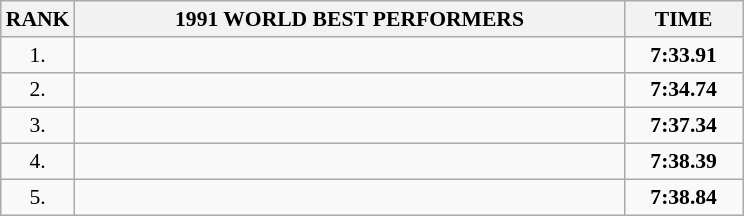<table class="wikitable" style="border-collapse: collapse; font-size: 90%;">
<tr>
<th>RANK</th>
<th align="center" style="width: 25em">1991 WORLD BEST PERFORMERS</th>
<th align="center" style="width: 5em">TIME</th>
</tr>
<tr>
<td align="center">1.</td>
<td></td>
<td align="center"><strong>7:33.91</strong></td>
</tr>
<tr>
<td align="center">2.</td>
<td></td>
<td align="center"><strong>7:34.74</strong></td>
</tr>
<tr>
<td align="center">3.</td>
<td></td>
<td align="center"><strong>7:37.34</strong></td>
</tr>
<tr>
<td align="center">4.</td>
<td></td>
<td align="center"><strong>7:38.39</strong></td>
</tr>
<tr>
<td align="center">5.</td>
<td></td>
<td align="center"><strong>7:38.84</strong></td>
</tr>
</table>
